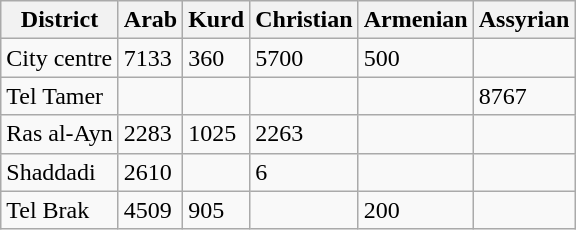<table class="wikitable sortable">
<tr>
<th>District</th>
<th>Arab</th>
<th>Kurd</th>
<th>Christian</th>
<th>Armenian</th>
<th>Assyrian</th>
</tr>
<tr>
<td>City centre</td>
<td>7133</td>
<td>360</td>
<td>5700</td>
<td>500</td>
<td></td>
</tr>
<tr>
<td>Tel Tamer</td>
<td></td>
<td></td>
<td></td>
<td></td>
<td>8767</td>
</tr>
<tr>
<td>Ras al-Ayn</td>
<td>2283</td>
<td>1025</td>
<td>2263</td>
<td></td>
<td></td>
</tr>
<tr>
<td>Shaddadi</td>
<td>2610</td>
<td></td>
<td>6</td>
<td></td>
<td></td>
</tr>
<tr>
<td>Tel Brak</td>
<td>4509</td>
<td>905</td>
<td></td>
<td>200</td>
<td></td>
</tr>
</table>
